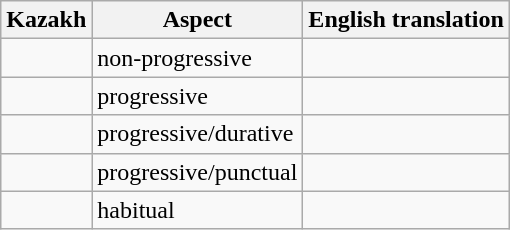<table class="wikitable">
<tr>
<th>Kazakh</th>
<th>Aspect</th>
<th>English translation</th>
</tr>
<tr>
<td></td>
<td>non-progressive</td>
<td></td>
</tr>
<tr>
<td></td>
<td>progressive</td>
<td></td>
</tr>
<tr>
<td></td>
<td>progressive/durative</td>
<td></td>
</tr>
<tr>
<td></td>
<td>progressive/punctual</td>
<td></td>
</tr>
<tr>
<td></td>
<td>habitual</td>
<td></td>
</tr>
</table>
